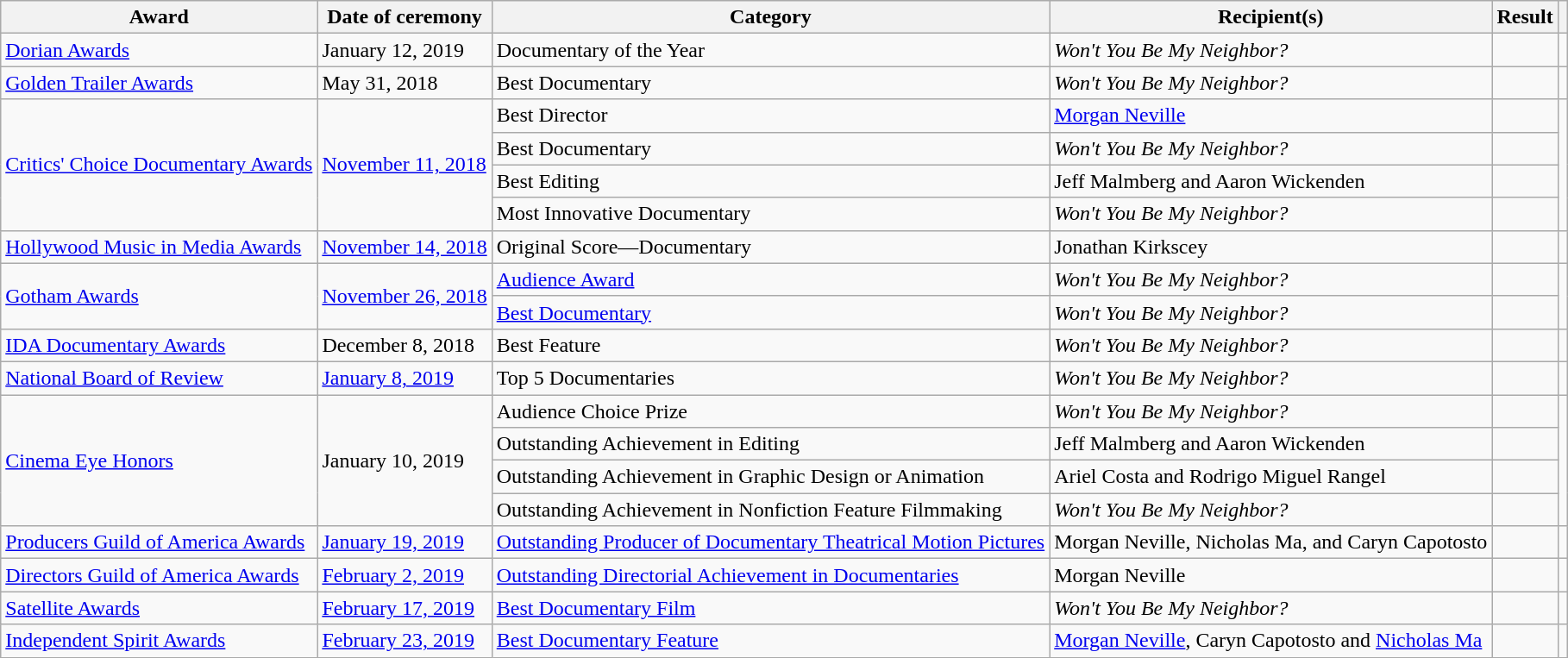<table class="wikitable sortable">
<tr>
<th>Award</th>
<th>Date of ceremony</th>
<th>Category</th>
<th>Recipient(s)</th>
<th>Result</th>
<th class="unsortable"></th>
</tr>
<tr>
<td><a href='#'>Dorian Awards</a></td>
<td>January 12, 2019</td>
<td>Documentary of the Year</td>
<td><em>Won't You Be My Neighbor?</em></td>
<td></td>
<td style="text-align:center;"><br></td>
</tr>
<tr>
<td><a href='#'>Golden Trailer Awards</a></td>
<td>May 31, 2018</td>
<td>Best Documentary</td>
<td><em>Won't You Be My Neighbor?</em></td>
<td></td>
<td style="text-align:center;"></td>
</tr>
<tr>
<td rowspan="4"><a href='#'>Critics' Choice Documentary Awards</a></td>
<td rowspan="4"><a href='#'>November 11, 2018</a></td>
<td>Best Director</td>
<td><a href='#'>Morgan Neville</a></td>
<td></td>
<td rowspan="4" style="text-align:center;"></td>
</tr>
<tr>
<td>Best Documentary</td>
<td><em>Won't You Be My Neighbor?</em></td>
<td></td>
</tr>
<tr>
<td>Best Editing</td>
<td>Jeff Malmberg and Aaron Wickenden</td>
<td></td>
</tr>
<tr>
<td>Most Innovative Documentary</td>
<td><em>Won't You Be My Neighbor?</em></td>
<td></td>
</tr>
<tr>
<td><a href='#'>Hollywood Music in Media Awards</a></td>
<td><a href='#'>November 14, 2018</a></td>
<td>Original Score—Documentary</td>
<td>Jonathan Kirkscey</td>
<td></td>
<td style="text-align:center;"></td>
</tr>
<tr>
<td rowspan="2"><a href='#'>Gotham Awards</a></td>
<td rowspan="2"><a href='#'>November 26, 2018</a></td>
<td><a href='#'>Audience Award</a></td>
<td><em>Won't You Be My Neighbor?</em></td>
<td></td>
<td rowspan="2" style="text-align:center;"><br><br></td>
</tr>
<tr>
<td><a href='#'>Best Documentary</a></td>
<td><em>Won't You Be My Neighbor?</em></td>
<td></td>
</tr>
<tr>
<td><a href='#'>IDA Documentary Awards</a></td>
<td>December 8, 2018</td>
<td>Best Feature</td>
<td><em>Won't You Be My Neighbor?</em></td>
<td></td>
<td style="text-align:center;"></td>
</tr>
<tr>
<td><a href='#'>National Board of Review</a></td>
<td><a href='#'>January 8, 2019</a></td>
<td>Top 5 Documentaries</td>
<td><em>Won't You Be My Neighbor?</em></td>
<td></td>
<td style="text-align:center;"></td>
</tr>
<tr>
<td rowspan="4"><a href='#'>Cinema Eye Honors</a></td>
<td rowspan="4">January 10, 2019</td>
<td>Audience Choice Prize</td>
<td><em>Won't You Be My Neighbor?</em></td>
<td></td>
<td rowspan="4" style="text-align:center;"><br></td>
</tr>
<tr>
<td>Outstanding Achievement in Editing</td>
<td>Jeff Malmberg and Aaron Wickenden</td>
<td></td>
</tr>
<tr>
<td>Outstanding Achievement in Graphic Design or Animation</td>
<td>Ariel Costa and Rodrigo Miguel Rangel</td>
<td></td>
</tr>
<tr>
<td>Outstanding Achievement in Nonfiction Feature Filmmaking</td>
<td><em>Won't You Be My Neighbor?</em></td>
<td></td>
</tr>
<tr>
<td><a href='#'>Producers Guild of America Awards</a></td>
<td><a href='#'>January 19, 2019</a></td>
<td><a href='#'>Outstanding Producer of Documentary Theatrical Motion Pictures</a></td>
<td>Morgan Neville, Nicholas Ma, and Caryn Capotosto</td>
<td></td>
<td style="text-align:center;"></td>
</tr>
<tr>
<td><a href='#'>Directors Guild of America Awards</a></td>
<td><a href='#'>February 2, 2019</a></td>
<td><a href='#'>Outstanding Directorial Achievement in Documentaries</a></td>
<td>Morgan Neville</td>
<td></td>
<td style="text-align:center;"></td>
</tr>
<tr>
<td><a href='#'>Satellite Awards</a></td>
<td><a href='#'>February 17, 2019</a></td>
<td><a href='#'>Best Documentary Film</a></td>
<td><em>Won't You Be My Neighbor?</em></td>
<td></td>
<td style="text-align:center;"></td>
</tr>
<tr>
<td><a href='#'>Independent Spirit Awards</a></td>
<td><a href='#'>February 23, 2019</a></td>
<td><a href='#'>Best Documentary Feature</a></td>
<td><a href='#'>Morgan Neville</a>, Caryn Capotosto and <a href='#'>Nicholas Ma</a></td>
<td></td>
<td style="text-align:center;"></td>
</tr>
</table>
